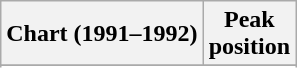<table class="wikitable sortable plainrowheaders" style="text-align:center">
<tr>
<th scope="col">Chart (1991–1992)</th>
<th scope="col">Peak<br>position</th>
</tr>
<tr>
</tr>
<tr>
</tr>
<tr>
</tr>
</table>
